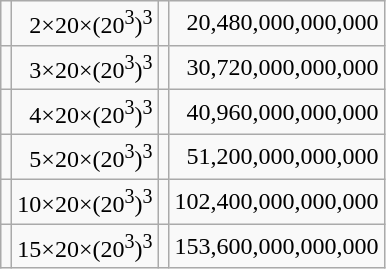<table class=wikitable style="text-align:right;">
<tr>
<td align=left></td>
<td>2×20×(20<sup>3</sup>)<sup>3</sup></td>
<td></td>
<td>20,480,000,000,000</td>
</tr>
<tr>
<td align=left></td>
<td>3×20×(20<sup>3</sup>)<sup>3</sup></td>
<td></td>
<td>30,720,000,000,000</td>
</tr>
<tr>
<td align=left></td>
<td>4×20×(20<sup>3</sup>)<sup>3</sup></td>
<td></td>
<td>40,960,000,000,000</td>
</tr>
<tr>
<td align=left></td>
<td>5×20×(20<sup>3</sup>)<sup>3</sup></td>
<td></td>
<td>51,200,000,000,000</td>
</tr>
<tr>
<td align=left></td>
<td>10×20×(20<sup>3</sup>)<sup>3</sup></td>
<td></td>
<td>102,400,000,000,000</td>
</tr>
<tr>
<td align=left></td>
<td>15×20×(20<sup>3</sup>)<sup>3</sup></td>
<td></td>
<td>153,600,000,000,000</td>
</tr>
</table>
